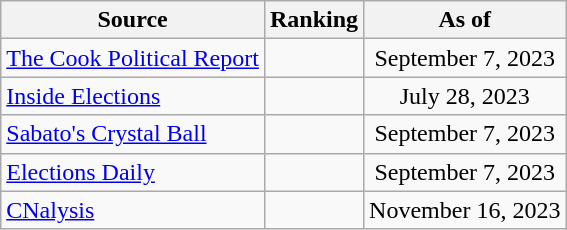<table class="wikitable" style="text-align:center">
<tr>
<th>Source</th>
<th>Ranking</th>
<th>As of</th>
</tr>
<tr>
<td style="text-align:left"><a href='#'>The Cook Political Report</a></td>
<td></td>
<td>September 7, 2023</td>
</tr>
<tr>
<td style="text-align:left"><a href='#'>Inside Elections</a></td>
<td></td>
<td>July 28, 2023</td>
</tr>
<tr>
<td style="text-align:left"><a href='#'>Sabato's Crystal Ball</a></td>
<td></td>
<td>September 7, 2023</td>
</tr>
<tr>
<td style="text-align:left"><a href='#'>Elections Daily</a></td>
<td></td>
<td>September 7, 2023</td>
</tr>
<tr>
<td style="text-align:left"><a href='#'>CNalysis</a></td>
<td></td>
<td>November 16, 2023</td>
</tr>
</table>
